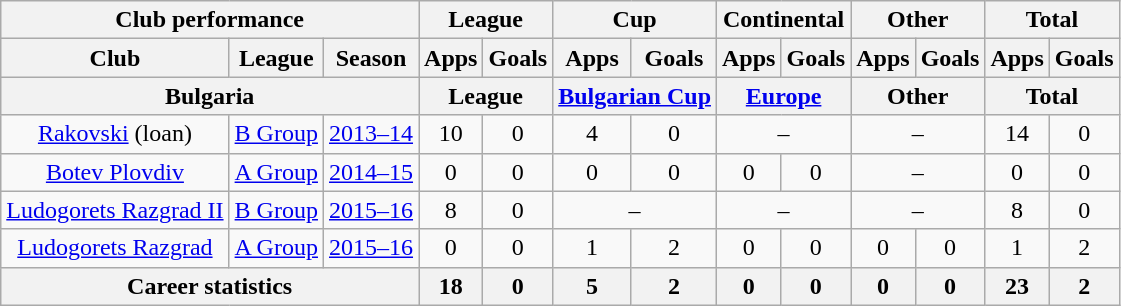<table class="wikitable" style="text-align: center">
<tr>
<th Colspan="3">Club performance</th>
<th Colspan="2">League</th>
<th Colspan="2">Cup</th>
<th Colspan="2">Continental</th>
<th Colspan="2">Other</th>
<th Colspan="3">Total</th>
</tr>
<tr>
<th>Club</th>
<th>League</th>
<th>Season</th>
<th>Apps</th>
<th>Goals</th>
<th>Apps</th>
<th>Goals</th>
<th>Apps</th>
<th>Goals</th>
<th>Apps</th>
<th>Goals</th>
<th>Apps</th>
<th>Goals</th>
</tr>
<tr>
<th Colspan="3">Bulgaria</th>
<th Colspan="2">League</th>
<th Colspan="2"><a href='#'>Bulgarian Cup</a></th>
<th Colspan="2"><a href='#'>Europe</a></th>
<th Colspan="2">Other</th>
<th Colspan="2">Total</th>
</tr>
<tr>
<td rowspan="1" valign="center"><a href='#'>Rakovski</a> (loan)</td>
<td rowspan="1"><a href='#'>B Group</a></td>
<td><a href='#'>2013–14</a></td>
<td>10</td>
<td>0</td>
<td>4</td>
<td>0</td>
<td colspan="2">–</td>
<td colspan="2">–</td>
<td>14</td>
<td>0</td>
</tr>
<tr>
<td rowspan="1" valign="center"><a href='#'>Botev Plovdiv</a></td>
<td rowspan="1"><a href='#'>A Group</a></td>
<td><a href='#'>2014–15</a></td>
<td>0</td>
<td>0</td>
<td>0</td>
<td>0</td>
<td>0</td>
<td>0</td>
<td colspan="2">–</td>
<td>0</td>
<td>0</td>
</tr>
<tr>
<td rowspan="1" valign="center"><a href='#'>Ludogorets Razgrad II</a></td>
<td rowspan="1"><a href='#'>B Group</a></td>
<td><a href='#'>2015–16</a></td>
<td>8</td>
<td>0</td>
<td colspan="2">–</td>
<td colspan="2">–</td>
<td colspan="2">–</td>
<td>8</td>
<td>0</td>
</tr>
<tr>
<td rowspan="1" valign="center"><a href='#'>Ludogorets Razgrad</a></td>
<td rowspan="1"><a href='#'>A Group</a></td>
<td><a href='#'>2015–16</a></td>
<td>0</td>
<td>0</td>
<td>1</td>
<td>2</td>
<td>0</td>
<td>0</td>
<td>0</td>
<td>0</td>
<td>1</td>
<td>2</td>
</tr>
<tr>
<th colspan="3">Career statistics</th>
<th>18</th>
<th>0</th>
<th>5</th>
<th>2</th>
<th>0</th>
<th>0</th>
<th>0</th>
<th>0</th>
<th>23</th>
<th>2</th>
</tr>
</table>
